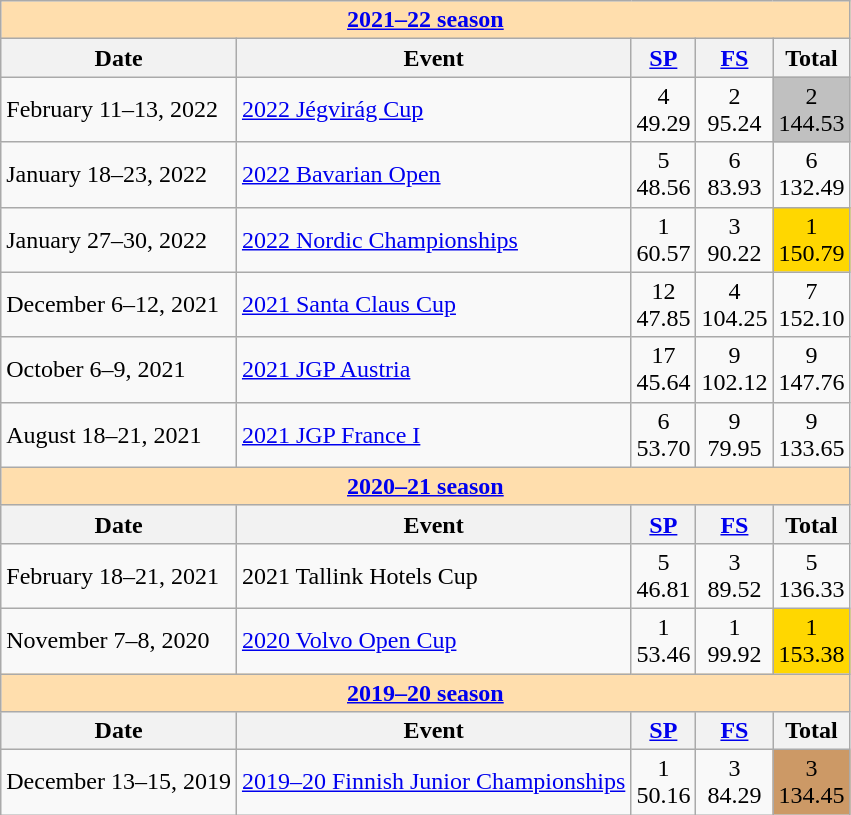<table class="wikitable">
<tr>
<th colspan="5" style="background-color: #ffdead; " align="center"><a href='#'>2021–22 season</a></th>
</tr>
<tr>
<th>Date</th>
<th>Event</th>
<th><a href='#'>SP</a></th>
<th><a href='#'>FS</a></th>
<th>Total</th>
</tr>
<tr>
<td>February 11–13, 2022</td>
<td><a href='#'>2022 Jégvirág Cup</a></td>
<td align=center>4 <br> 49.29</td>
<td align=center>2 <br> 95.24</td>
<td align=center bgcolor=silver>2 <br> 144.53</td>
</tr>
<tr>
<td>January 18–23, 2022</td>
<td><a href='#'>2022 Bavarian Open</a></td>
<td align=center>5 <br> 48.56</td>
<td align=center>6 <br> 83.93</td>
<td align=center>6 <br> 132.49</td>
</tr>
<tr>
<td>January 27–30, 2022</td>
<td><a href='#'>2022 Nordic Championships</a></td>
<td align=center>1 <br> 60.57</td>
<td align=center>3 <br> 90.22</td>
<td align=center bgcolor=gold>1 <br> 150.79</td>
</tr>
<tr>
<td>December 6–12, 2021</td>
<td><a href='#'>2021 Santa Claus Cup</a></td>
<td align="center">12 <br> 47.85</td>
<td align="center">4 <br> 104.25</td>
<td align="center">7 <br> 152.10</td>
</tr>
<tr>
<td>October 6–9, 2021</td>
<td><a href='#'>2021 JGP Austria</a></td>
<td align="center">17 <br> 45.64</td>
<td align="center">9 <br> 102.12</td>
<td align="center">9 <br> 147.76</td>
</tr>
<tr>
<td>August 18–21, 2021</td>
<td><a href='#'>2021 JGP France I</a></td>
<td align="center">6 <br> 53.70</td>
<td align="center">9 <br> 79.95</td>
<td align="center">9 <br> 133.65</td>
</tr>
<tr>
<th colspan="5" style="background-color: #ffdead; " align="center"><a href='#'>2020–21 season</a></th>
</tr>
<tr>
<th>Date</th>
<th>Event</th>
<th><a href='#'>SP</a></th>
<th><a href='#'>FS</a></th>
<th>Total</th>
</tr>
<tr 153.38>
<td>February 18–21, 2021</td>
<td>2021 Tallink Hotels Cup</td>
<td align="center">5 <br> 46.81</td>
<td align="center">3 <br> 89.52</td>
<td align="center">5 <br> 136.33</td>
</tr>
<tr>
<td>November 7–8, 2020</td>
<td><a href='#'>2020 Volvo Open Cup</a></td>
<td align="center">1 <br> 53.46</td>
<td align="center">1 <br> 99.92</td>
<td align="center" bgcolor="gold">1 <br> 153.38</td>
</tr>
<tr>
<th colspan="5" style="background-color: #ffdead; " align="center"><a href='#'>2019–20 season</a></th>
</tr>
<tr>
<th>Date</th>
<th>Event</th>
<th><a href='#'>SP</a></th>
<th><a href='#'>FS</a></th>
<th>Total</th>
</tr>
<tr>
<td>December 13–15, 2019</td>
<td><a href='#'>2019–20 Finnish Junior Championships</a></td>
<td align="center">1 <br> 50.16</td>
<td align="center">3 <br> 84.29</td>
<td align="center" bgcolor="cc9966">3 <br> 134.45</td>
</tr>
</table>
